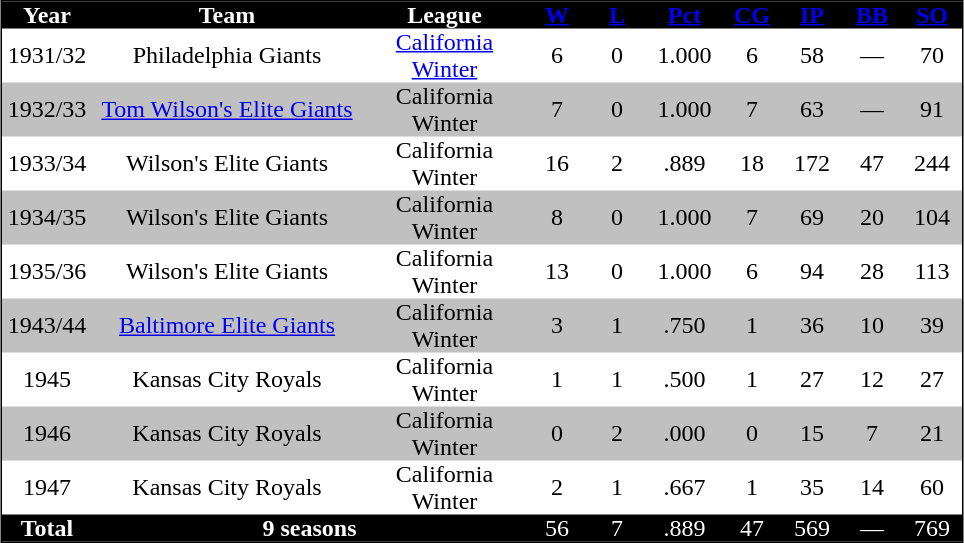<table cellspacing="0" cellpadding="0" align="center" style="border: 1px black solid;">
<tr style="background-color:black; color:white; text-align:center;">
<td width="60"><strong>Year</strong></td>
<td width="180"><strong>Team</strong></td>
<td width="110"><strong>League</strong></td>
<td width="40"><strong><a href='#'><span>W</span></a></strong></td>
<td width="40"><strong><a href='#'><span>L</span></a></strong></td>
<td width="50"><strong><a href='#'><span>Pct</span></a></strong></td>
<td width="40"><strong><a href='#'><span>CG</span></a></strong></td>
<td width="40"><strong><a href='#'><span>IP</span></a></strong></td>
<td width="40"><strong><a href='#'><span>BB</span></a></strong></td>
<td width="40"><strong><a href='#'><span>SO</span></a></strong></td>
</tr>
<tr style="text-align:center;">
<td>1931/32</td>
<td>Philadelphia Giants</td>
<td><a href='#'>California Winter</a></td>
<td>6</td>
<td>0</td>
<td>1.000</td>
<td>6</td>
<td>58</td>
<td>—</td>
<td>70</td>
</tr>
<tr style="background-color:silver; text-align:center;">
<td>1932/33</td>
<td><a href='#'>Tom Wilson's Elite Giants</a></td>
<td>California Winter</td>
<td>7</td>
<td>0</td>
<td>1.000</td>
<td>7</td>
<td>63</td>
<td>—</td>
<td>91</td>
</tr>
<tr style="text-align:center;">
<td>1933/34</td>
<td>Wilson's Elite Giants</td>
<td>California Winter</td>
<td>16</td>
<td>2</td>
<td>.889</td>
<td>18</td>
<td>172</td>
<td>47</td>
<td>244</td>
</tr>
<tr style="background-color:silver; text-align:center;">
<td>1934/35</td>
<td>Wilson's Elite Giants</td>
<td>California Winter</td>
<td>8</td>
<td>0</td>
<td>1.000</td>
<td>7</td>
<td>69</td>
<td>20</td>
<td>104</td>
</tr>
<tr style="text-align:center;">
<td>1935/36</td>
<td>Wilson's Elite Giants</td>
<td>California Winter</td>
<td>13</td>
<td>0</td>
<td>1.000</td>
<td>6</td>
<td>94</td>
<td>28</td>
<td>113</td>
</tr>
<tr style="background-color:silver; text-align:center;">
<td>1943/44</td>
<td><a href='#'>Baltimore Elite Giants</a></td>
<td>California Winter</td>
<td>3</td>
<td>1</td>
<td>.750</td>
<td>1</td>
<td>36</td>
<td>10</td>
<td>39</td>
</tr>
<tr style="text-align:center;">
<td>1945</td>
<td>Kansas City Royals</td>
<td>California Winter</td>
<td>1</td>
<td>1</td>
<td>.500</td>
<td>1</td>
<td>27</td>
<td>12</td>
<td>27</td>
</tr>
<tr style="background-color:silver; text-align:center;">
<td>1946</td>
<td>Kansas City Royals</td>
<td>California Winter</td>
<td>0</td>
<td>2</td>
<td>.000</td>
<td>0</td>
<td>15</td>
<td>7</td>
<td>21</td>
</tr>
<tr style="text-align:center;">
<td>1947</td>
<td>Kansas City Royals</td>
<td>California Winter</td>
<td>2</td>
<td>1</td>
<td>.667</td>
<td>1</td>
<td>35</td>
<td>14</td>
<td>60</td>
</tr>
<tr style="background-color:black; color:white; text-align:center;">
<td><strong>Total</strong></td>
<td colspan="2"><strong>9 seasons</strong></td>
<td>56</td>
<td>7</td>
<td>.889</td>
<td>47</td>
<td>569</td>
<td>—</td>
<td>769</td>
</tr>
<tr>
</tr>
</table>
